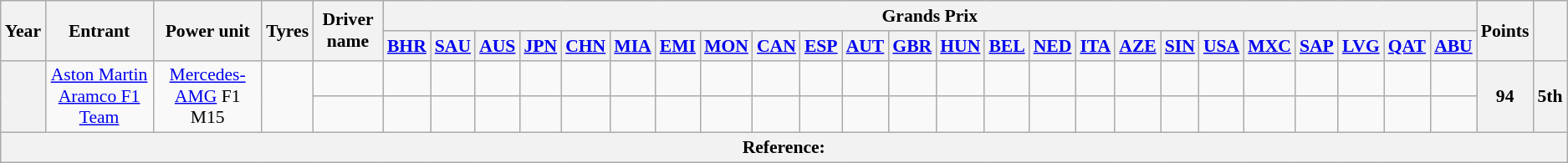<table class="wikitable" style="text-align:center; font-size:90%">
<tr>
<th rowspan="2">Year</th>
<th rowspan="2">Entrant</th>
<th rowspan="2">Power unit</th>
<th rowspan="2">Tyres</th>
<th rowspan="2">Driver name</th>
<th colspan="24">Grands Prix</th>
<th rowspan="2">Points</th>
<th rowspan="2"></th>
</tr>
<tr>
<th><a href='#'>BHR</a></th>
<th><a href='#'>SAU</a></th>
<th><a href='#'>AUS</a></th>
<th><a href='#'>JPN</a></th>
<th><a href='#'>CHN</a></th>
<th><a href='#'>MIA</a></th>
<th><a href='#'>EMI</a></th>
<th><a href='#'>MON</a></th>
<th><a href='#'>CAN</a></th>
<th><a href='#'>ESP</a></th>
<th><a href='#'>AUT</a></th>
<th><a href='#'>GBR</a></th>
<th><a href='#'>HUN</a></th>
<th><a href='#'>BEL</a></th>
<th><a href='#'>NED</a></th>
<th><a href='#'>ITA</a></th>
<th><a href='#'>AZE</a></th>
<th><a href='#'>SIN</a></th>
<th><a href='#'>USA</a></th>
<th><a href='#'>MXC</a></th>
<th><a href='#'>SAP</a></th>
<th><a href='#'>LVG</a></th>
<th><a href='#'>QAT</a></th>
<th><a href='#'>ABU</a></th>
</tr>
<tr>
<th rowspan="2"></th>
<td rowspan="2"><a href='#'>Aston Martin Aramco F1 Team</a></td>
<td rowspan="2"><a href='#'>Mercedes-AMG</a> F1 M15</td>
<td rowspan="2"></td>
<td></td>
<td></td>
<td></td>
<td></td>
<td></td>
<td></td>
<td></td>
<td></td>
<td></td>
<td></td>
<td></td>
<td></td>
<td></td>
<td></td>
<td></td>
<td></td>
<td></td>
<td></td>
<td></td>
<td></td>
<td></td>
<td></td>
<td></td>
<td></td>
<td></td>
<th rowspan="2">94</th>
<th rowspan="2">5th</th>
</tr>
<tr>
<td></td>
<td></td>
<td></td>
<td></td>
<td></td>
<td></td>
<td></td>
<td></td>
<td></td>
<td></td>
<td></td>
<td></td>
<td></td>
<td></td>
<td></td>
<td></td>
<td></td>
<td></td>
<td></td>
<td></td>
<td></td>
<td></td>
<td></td>
<td></td>
<td></td>
</tr>
<tr>
<th colspan="31">Reference:</th>
</tr>
</table>
